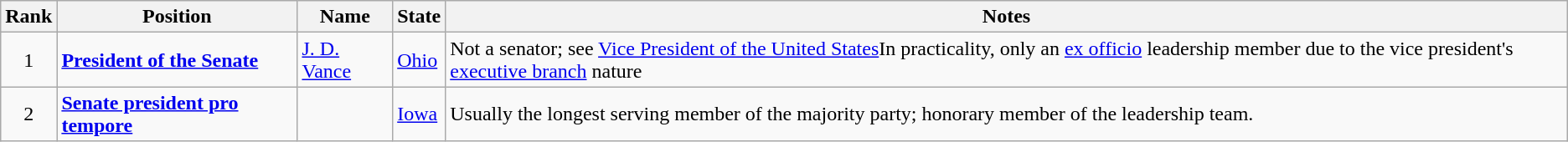<table class="wikitable sortable">
<tr>
<th>Rank</th>
<th>Position</th>
<th>Name</th>
<th>State</th>
<th>Notes</th>
</tr>
<tr>
<td align=center>1</td>
<td><strong><a href='#'>President of the Senate</a></strong></td>
<td><a href='#'>J. D. Vance</a></td>
<td><a href='#'>Ohio</a></td>
<td>Not a senator; see <a href='#'>Vice President of the United States</a>In practicality, only an <a href='#'>ex officio</a> leadership member due to the vice president's <a href='#'>executive branch</a> nature</td>
</tr>
<tr>
<td align=center>2</td>
<td><strong><a href='#'>Senate president pro tempore</a></strong></td>
<td></td>
<td><a href='#'>Iowa</a></td>
<td>Usually the longest serving member of the majority party; honorary member of the leadership team.</td>
</tr>
</table>
